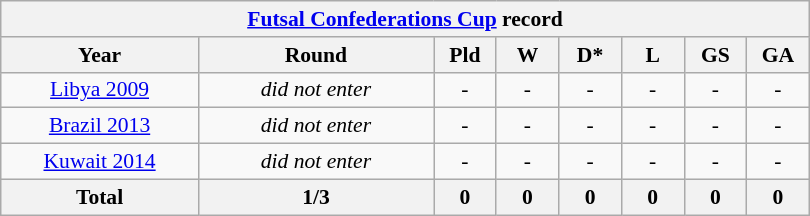<table class="wikitable" style="text-align: center;font-size:90%;">
<tr>
<th colspan=8><a href='#'>Futsal Confederations Cup</a> record</th>
</tr>
<tr>
<th width=125>Year</th>
<th width=150>Round</th>
<th width=35>Pld</th>
<th width=35>W</th>
<th width=35>D*</th>
<th width=35>L</th>
<th width=35>GS</th>
<th width=35>GA</th>
</tr>
<tr>
<td><a href='#'>Libya 2009</a></td>
<td><em>did not enter</em></td>
<td>-</td>
<td>-</td>
<td>-</td>
<td>-</td>
<td>-</td>
<td>-</td>
</tr>
<tr>
<td><a href='#'>Brazil 2013</a></td>
<td><em>did not enter</em></td>
<td>-</td>
<td>-</td>
<td>-</td>
<td>-</td>
<td>-</td>
<td>-</td>
</tr>
<tr>
<td><a href='#'>Kuwait 2014</a></td>
<td><em>did not enter</em></td>
<td>-</td>
<td>-</td>
<td>-</td>
<td>-</td>
<td>-</td>
<td>-</td>
</tr>
<tr>
<th><strong>Total</strong></th>
<th>1/3</th>
<th>0</th>
<th>0</th>
<th>0</th>
<th>0</th>
<th>0</th>
<th>0</th>
</tr>
</table>
